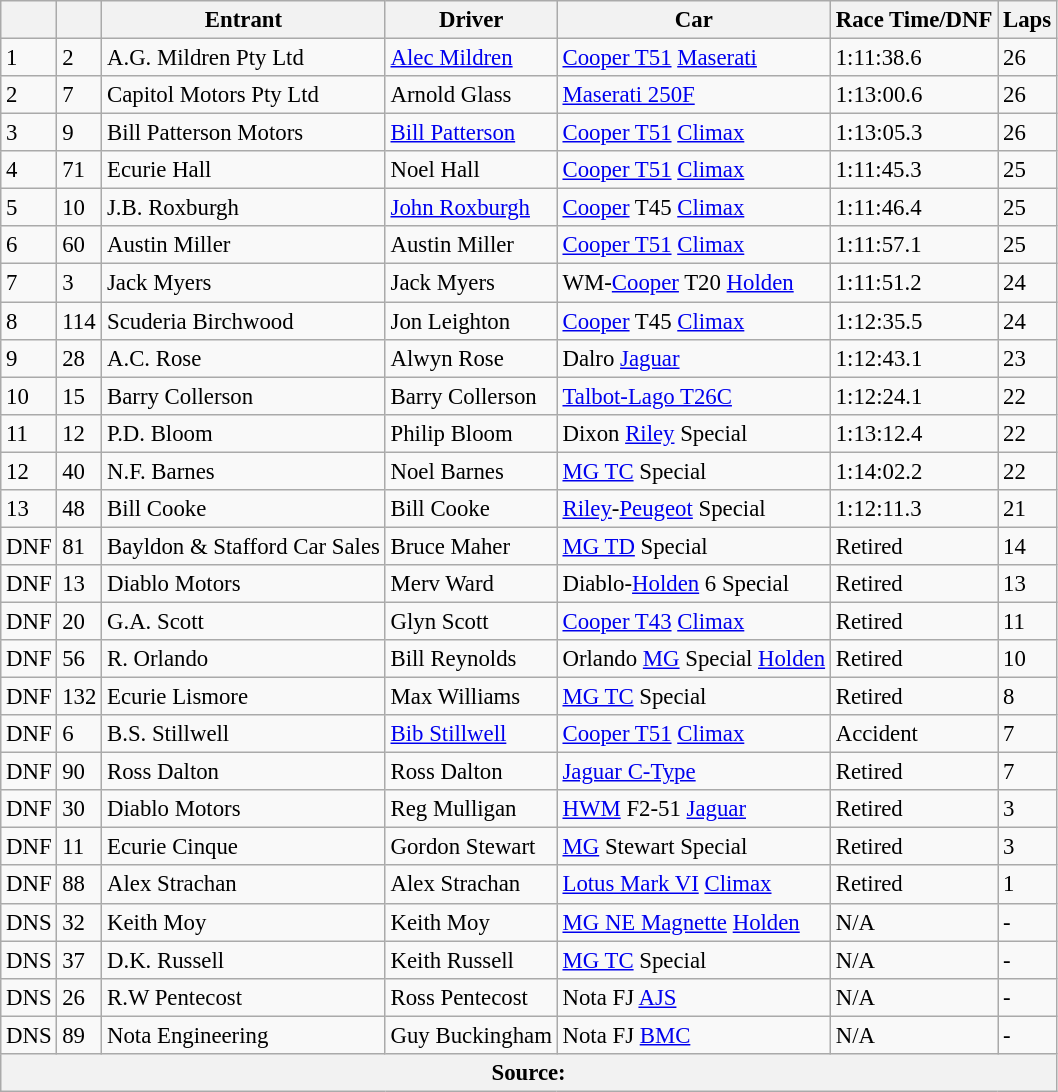<table class="wikitable" style="text-align: left; font-size: 95%;">
<tr>
<th></th>
<th></th>
<th>Entrant</th>
<th>Driver</th>
<th>Car</th>
<th>Race Time/DNF</th>
<th>Laps</th>
</tr>
<tr>
<td>1</td>
<td>2</td>
<td>A.G. Mildren Pty Ltd</td>
<td><a href='#'>Alec Mildren</a></td>
<td><a href='#'>Cooper T51</a> <a href='#'>Maserati</a></td>
<td>1:11:38.6</td>
<td>26</td>
</tr>
<tr>
<td>2</td>
<td>7</td>
<td>Capitol Motors Pty Ltd</td>
<td>Arnold Glass</td>
<td><a href='#'>Maserati 250F</a></td>
<td>1:13:00.6</td>
<td>26</td>
</tr>
<tr>
<td>3</td>
<td>9</td>
<td>Bill Patterson Motors</td>
<td><a href='#'>Bill Patterson</a></td>
<td><a href='#'>Cooper T51</a> <a href='#'>Climax</a></td>
<td>1:13:05.3</td>
<td>26</td>
</tr>
<tr>
<td>4</td>
<td>71</td>
<td>Ecurie Hall</td>
<td>Noel Hall</td>
<td><a href='#'>Cooper T51</a> <a href='#'>Climax</a></td>
<td>1:11:45.3</td>
<td>25</td>
</tr>
<tr>
<td>5</td>
<td>10</td>
<td>J.B. Roxburgh</td>
<td><a href='#'>John Roxburgh</a></td>
<td><a href='#'>Cooper</a> T45 <a href='#'>Climax</a></td>
<td>1:11:46.4</td>
<td>25</td>
</tr>
<tr>
<td>6</td>
<td>60</td>
<td>Austin Miller</td>
<td>Austin Miller</td>
<td><a href='#'>Cooper T51</a> <a href='#'>Climax</a></td>
<td>1:11:57.1</td>
<td>25</td>
</tr>
<tr>
<td>7</td>
<td>3</td>
<td>Jack Myers</td>
<td>Jack Myers</td>
<td>WM-<a href='#'>Cooper</a> T20 <a href='#'>Holden</a></td>
<td>1:11:51.2</td>
<td>24</td>
</tr>
<tr>
<td>8</td>
<td>114</td>
<td>Scuderia Birchwood</td>
<td>Jon Leighton</td>
<td><a href='#'>Cooper</a> T45 <a href='#'>Climax</a></td>
<td>1:12:35.5</td>
<td>24</td>
</tr>
<tr>
<td>9</td>
<td>28</td>
<td>A.C. Rose</td>
<td>Alwyn Rose</td>
<td>Dalro <a href='#'>Jaguar</a></td>
<td>1:12:43.1</td>
<td>23</td>
</tr>
<tr>
<td>10</td>
<td>15</td>
<td>Barry Collerson</td>
<td>Barry Collerson</td>
<td><a href='#'>Talbot-Lago T26C</a></td>
<td>1:12:24.1</td>
<td>22</td>
</tr>
<tr>
<td>11</td>
<td>12</td>
<td>P.D. Bloom</td>
<td>Philip Bloom</td>
<td>Dixon <a href='#'>Riley</a> Special</td>
<td>1:13:12.4</td>
<td>22</td>
</tr>
<tr>
<td>12</td>
<td>40</td>
<td>N.F. Barnes</td>
<td>Noel Barnes</td>
<td><a href='#'>MG TC</a> Special</td>
<td>1:14:02.2</td>
<td>22</td>
</tr>
<tr>
<td>13</td>
<td>48</td>
<td>Bill Cooke</td>
<td>Bill Cooke</td>
<td><a href='#'>Riley</a>-<a href='#'>Peugeot</a> Special</td>
<td>1:12:11.3</td>
<td>21</td>
</tr>
<tr>
<td>DNF</td>
<td>81</td>
<td>Bayldon & Stafford Car Sales</td>
<td>Bruce Maher</td>
<td><a href='#'>MG TD</a> Special</td>
<td>Retired</td>
<td>14</td>
</tr>
<tr>
<td>DNF</td>
<td>13</td>
<td>Diablo Motors</td>
<td>Merv Ward</td>
<td>Diablo-<a href='#'>Holden</a> 6 Special</td>
<td>Retired</td>
<td>13</td>
</tr>
<tr>
<td>DNF</td>
<td>20</td>
<td>G.A. Scott</td>
<td>Glyn Scott</td>
<td><a href='#'>Cooper T43</a> <a href='#'>Climax</a></td>
<td>Retired</td>
<td>11</td>
</tr>
<tr>
<td>DNF</td>
<td>56</td>
<td>R. Orlando</td>
<td>Bill Reynolds</td>
<td>Orlando <a href='#'>MG</a> Special <a href='#'>Holden</a></td>
<td>Retired</td>
<td>10</td>
</tr>
<tr>
<td>DNF</td>
<td>132</td>
<td>Ecurie Lismore</td>
<td>Max Williams</td>
<td><a href='#'>MG TC</a> Special</td>
<td>Retired</td>
<td>8</td>
</tr>
<tr>
<td>DNF</td>
<td>6</td>
<td>B.S. Stillwell</td>
<td><a href='#'>Bib Stillwell</a></td>
<td><a href='#'>Cooper T51</a> <a href='#'>Climax</a></td>
<td>Accident</td>
<td>7</td>
</tr>
<tr>
<td>DNF</td>
<td>90</td>
<td>Ross Dalton</td>
<td>Ross Dalton</td>
<td><a href='#'>Jaguar C-Type</a></td>
<td>Retired</td>
<td>7</td>
</tr>
<tr>
<td>DNF</td>
<td>30</td>
<td>Diablo Motors</td>
<td>Reg Mulligan</td>
<td><a href='#'>HWM</a> F2-51 <a href='#'>Jaguar</a></td>
<td>Retired</td>
<td>3</td>
</tr>
<tr>
<td>DNF</td>
<td>11</td>
<td>Ecurie Cinque</td>
<td>Gordon Stewart</td>
<td><a href='#'>MG</a> Stewart Special</td>
<td>Retired</td>
<td>3</td>
</tr>
<tr>
<td>DNF</td>
<td>88</td>
<td>Alex Strachan</td>
<td>Alex Strachan</td>
<td><a href='#'>Lotus Mark VI</a> <a href='#'>Climax</a></td>
<td>Retired</td>
<td>1</td>
</tr>
<tr>
<td>DNS</td>
<td>32</td>
<td>Keith Moy</td>
<td>Keith Moy</td>
<td><a href='#'>MG NE Magnette</a> <a href='#'>Holden</a></td>
<td>N/A</td>
<td>-</td>
</tr>
<tr>
<td>DNS</td>
<td>37</td>
<td>D.K. Russell</td>
<td>Keith Russell</td>
<td><a href='#'>MG TC</a> Special</td>
<td>N/A</td>
<td>-</td>
</tr>
<tr>
<td>DNS</td>
<td>26</td>
<td>R.W Pentecost</td>
<td>Ross Pentecost</td>
<td>Nota FJ <a href='#'>AJS</a></td>
<td>N/A</td>
<td>-</td>
</tr>
<tr>
<td>DNS</td>
<td>89</td>
<td>Nota Engineering</td>
<td>Guy Buckingham</td>
<td>Nota FJ <a href='#'>BMC</a></td>
<td>N/A</td>
<td>-</td>
</tr>
<tr>
<th colspan=7>Source:</th>
</tr>
</table>
